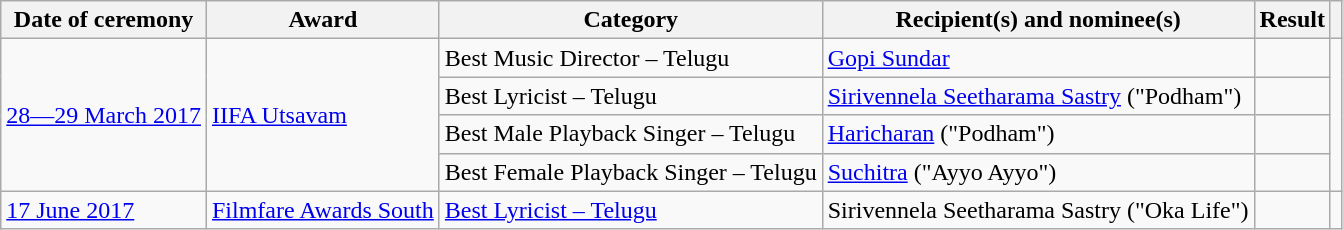<table class="wikitable sortable">
<tr>
<th scope="col">Date of ceremony</th>
<th scope="col">Award</th>
<th scope="col">Category</th>
<th scope="col">Recipient(s) and nominee(s)</th>
<th scope="col" class="unsortable">Result</th>
<th scope="col" class="unsortable"></th>
</tr>
<tr>
<td rowspan="4"><a href='#'>28—29 March 2017</a></td>
<td rowspan="4"><a href='#'>IIFA Utsavam</a></td>
<td>Best Music Director – Telugu</td>
<td><a href='#'>Gopi Sundar</a></td>
<td></td>
<td rowspan="4"><br></td>
</tr>
<tr>
<td>Best Lyricist – Telugu</td>
<td><a href='#'>Sirivennela Seetharama Sastry</a> ("Podham")</td>
<td></td>
</tr>
<tr>
<td>Best Male Playback Singer – Telugu</td>
<td><a href='#'>Haricharan</a> ("Podham")</td>
<td></td>
</tr>
<tr>
<td>Best Female Playback Singer – Telugu</td>
<td><a href='#'>Suchitra</a> ("Ayyo Ayyo")</td>
<td></td>
</tr>
<tr>
<td><a href='#'>17 June 2017</a></td>
<td><a href='#'>Filmfare Awards South</a></td>
<td><a href='#'>Best Lyricist – Telugu</a></td>
<td>Sirivennela Seetharama Sastry ("Oka Life")</td>
<td></td>
<td><br></td>
</tr>
</table>
